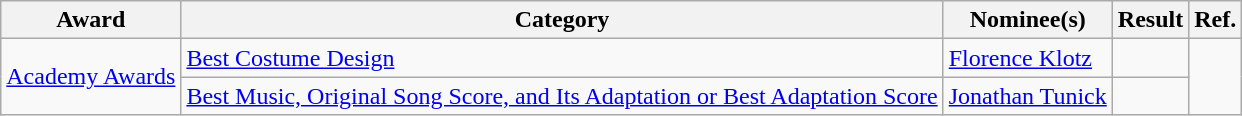<table class="wikitable plainrowheaders">
<tr>
<th>Award</th>
<th>Category</th>
<th>Nominee(s)</th>
<th>Result</th>
<th>Ref.</th>
</tr>
<tr>
<td rowspan="2"><a href='#'>Academy Awards</a></td>
<td><a href='#'>Best Costume Design</a></td>
<td><a href='#'>Florence Klotz</a></td>
<td></td>
<td rowspan="2" align="center"></td>
</tr>
<tr>
<td><a href='#'>Best Music, Original Song Score, and Its Adaptation or Best Adaptation Score</a></td>
<td><a href='#'>Jonathan Tunick</a></td>
<td></td>
</tr>
</table>
